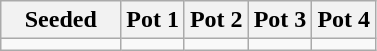<table class="wikitable">
<tr>
<th width=32%>Seeded</th>
<th width=17%>Pot 1</th>
<th width=17%>Pot 2</th>
<th width=17%>Pot 3</th>
<th width=17%>Pot 4</th>
</tr>
<tr>
<td></td>
<td></td>
<td></td>
<td></td>
<td></td>
</tr>
</table>
